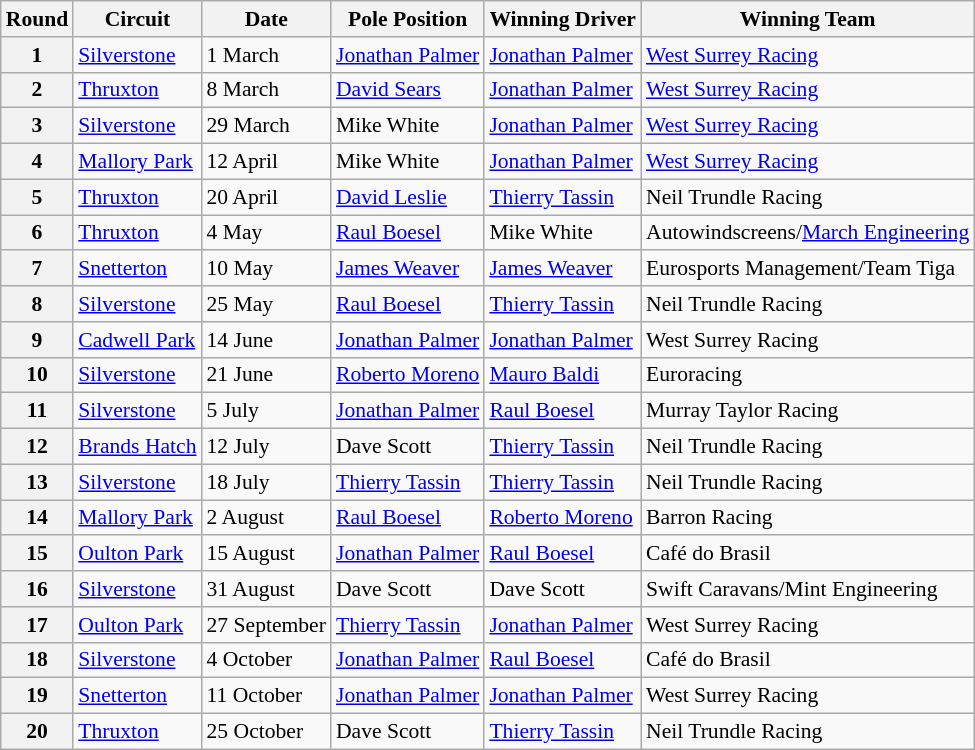<table class="wikitable" style="font-size: 90%;">
<tr>
<th>Round</th>
<th>Circuit</th>
<th>Date</th>
<th>Pole Position</th>
<th>Winning Driver</th>
<th>Winning Team</th>
</tr>
<tr>
<th>1</th>
<td> <a href='#'>Silverstone</a></td>
<td>1 March</td>
<td> <a href='#'>Jonathan Palmer</a></td>
<td> <a href='#'>Jonathan Palmer</a></td>
<td><a href='#'>West Surrey Racing</a></td>
</tr>
<tr>
<th>2</th>
<td> <a href='#'>Thruxton</a></td>
<td>8 March</td>
<td> <a href='#'>David Sears</a></td>
<td> <a href='#'>Jonathan Palmer</a></td>
<td><a href='#'>West Surrey Racing</a></td>
</tr>
<tr>
<th>3</th>
<td> <a href='#'>Silverstone</a></td>
<td>29 March</td>
<td> Mike White</td>
<td> <a href='#'>Jonathan Palmer</a></td>
<td><a href='#'>West Surrey Racing</a></td>
</tr>
<tr>
<th>4</th>
<td> <a href='#'>Mallory Park</a></td>
<td>12 April</td>
<td> Mike White</td>
<td> <a href='#'>Jonathan Palmer</a></td>
<td><a href='#'>West Surrey Racing</a></td>
</tr>
<tr>
<th>5</th>
<td> <a href='#'>Thruxton</a></td>
<td>20 April</td>
<td> <a href='#'>David Leslie</a></td>
<td> <a href='#'>Thierry Tassin</a></td>
<td>Neil Trundle Racing</td>
</tr>
<tr>
<th>6</th>
<td> <a href='#'>Thruxton</a></td>
<td>4 May</td>
<td> <a href='#'>Raul Boesel</a></td>
<td> Mike White</td>
<td>Autowindscreens/<a href='#'>March Engineering</a></td>
</tr>
<tr>
<th>7</th>
<td> <a href='#'>Snetterton</a></td>
<td>10 May</td>
<td> <a href='#'>James Weaver</a></td>
<td> <a href='#'>James Weaver</a></td>
<td>Eurosports Management/Team Tiga</td>
</tr>
<tr>
<th>8</th>
<td> <a href='#'>Silverstone</a></td>
<td>25 May</td>
<td> <a href='#'>Raul Boesel</a></td>
<td> <a href='#'>Thierry Tassin</a></td>
<td>Neil Trundle Racing</td>
</tr>
<tr>
<th>9</th>
<td> <a href='#'>Cadwell Park</a></td>
<td>14 June</td>
<td> <a href='#'>Jonathan Palmer</a></td>
<td> <a href='#'>Jonathan Palmer</a></td>
<td>West Surrey Racing</td>
</tr>
<tr>
<th>10</th>
<td> <a href='#'>Silverstone</a></td>
<td>21 June</td>
<td> <a href='#'>Roberto Moreno</a></td>
<td> <a href='#'>Mauro Baldi</a></td>
<td>Euroracing</td>
</tr>
<tr>
<th>11</th>
<td> <a href='#'>Silverstone</a></td>
<td>5 July</td>
<td> <a href='#'>Jonathan Palmer</a></td>
<td> <a href='#'>Raul Boesel</a></td>
<td>Murray Taylor Racing</td>
</tr>
<tr>
<th>12</th>
<td> <a href='#'>Brands Hatch</a></td>
<td>12 July</td>
<td> Dave Scott</td>
<td> <a href='#'>Thierry Tassin</a></td>
<td>Neil Trundle Racing</td>
</tr>
<tr>
<th>13</th>
<td> <a href='#'>Silverstone</a></td>
<td>18 July</td>
<td> <a href='#'>Thierry Tassin</a></td>
<td> <a href='#'>Thierry Tassin</a></td>
<td>Neil Trundle Racing</td>
</tr>
<tr>
<th>14</th>
<td> <a href='#'>Mallory Park</a></td>
<td>2 August</td>
<td> <a href='#'>Raul Boesel</a></td>
<td> <a href='#'>Roberto Moreno</a></td>
<td>Barron Racing</td>
</tr>
<tr>
<th>15</th>
<td> <a href='#'>Oulton Park</a></td>
<td>15 August</td>
<td> <a href='#'>Jonathan Palmer</a></td>
<td> <a href='#'>Raul Boesel</a></td>
<td>Café do Brasil</td>
</tr>
<tr>
<th>16</th>
<td> <a href='#'>Silverstone</a></td>
<td>31 August</td>
<td> Dave Scott</td>
<td> Dave Scott</td>
<td>Swift Caravans/Mint Engineering</td>
</tr>
<tr>
<th>17</th>
<td> <a href='#'>Oulton Park</a></td>
<td>27 September</td>
<td> <a href='#'>Thierry Tassin</a></td>
<td> <a href='#'>Jonathan Palmer</a></td>
<td>West Surrey Racing</td>
</tr>
<tr>
<th>18</th>
<td> <a href='#'>Silverstone</a></td>
<td>4 October</td>
<td> <a href='#'>Jonathan Palmer</a></td>
<td> <a href='#'>Raul Boesel</a></td>
<td>Café do Brasil</td>
</tr>
<tr>
<th>19</th>
<td> <a href='#'>Snetterton</a></td>
<td>11 October</td>
<td> <a href='#'>Jonathan Palmer</a></td>
<td> <a href='#'>Jonathan Palmer</a></td>
<td>West Surrey Racing</td>
</tr>
<tr>
<th>20</th>
<td> <a href='#'>Thruxton</a></td>
<td>25 October</td>
<td> Dave Scott</td>
<td> <a href='#'>Thierry Tassin</a></td>
<td>Neil Trundle Racing</td>
</tr>
</table>
